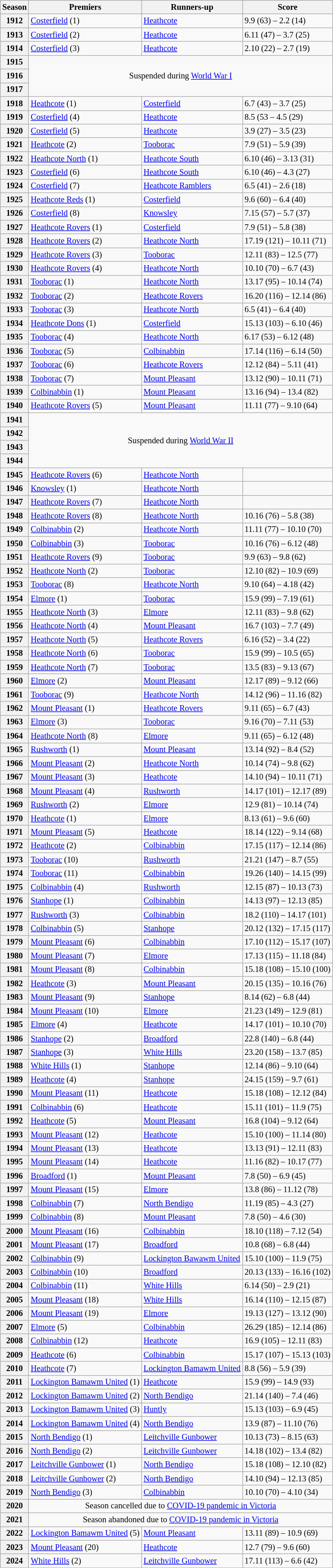<table class="wikitable sortable" style="text-align:left;font-size:85%;">
<tr>
<th>Season</th>
<th>Premiers</th>
<th>Runners-up</th>
<th>Score</th>
</tr>
<tr>
<th>1912</th>
<td><a href='#'>Costerfield</a> (1)</td>
<td><a href='#'>Heathcote</a></td>
<td>9.9 (63) – 2.2 (14)</td>
</tr>
<tr>
<th>1913</th>
<td><a href='#'>Costerfield</a> (2)</td>
<td><a href='#'>Heathcote</a></td>
<td>6.11 (47) – 3.7 (25)</td>
</tr>
<tr>
<th>1914</th>
<td><a href='#'>Costerfield</a> (3)</td>
<td><a href='#'>Heathcote</a></td>
<td>2.10 (22) – 2.7 (19)</td>
</tr>
<tr>
<th>1915</th>
<td colspan=3 rowspan=3 align=center>Suspended during <a href='#'>World War I</a></td>
</tr>
<tr>
<th>1916</th>
</tr>
<tr>
<th>1917</th>
</tr>
<tr>
<th>1918</th>
<td><a href='#'>Heathcote</a> (1)</td>
<td><a href='#'>Costerfield</a></td>
<td>6.7 (43) – 3.7 (25)</td>
</tr>
<tr>
<th>1919</th>
<td><a href='#'>Costerfield</a> (4)</td>
<td><a href='#'>Heathcote</a></td>
<td>8.5 (53 – 4.5 (29)</td>
</tr>
<tr>
<th>1920</th>
<td><a href='#'>Costerfield</a> (5)</td>
<td><a href='#'>Heathcote</a></td>
<td>3.9 (27) – 3.5 (23)</td>
</tr>
<tr>
<th>1921</th>
<td><a href='#'>Heathcote</a> (2)</td>
<td><a href='#'>Tooborac</a></td>
<td>7.9 (51) – 5.9 (39)</td>
</tr>
<tr>
<th>1922</th>
<td><a href='#'>Heathcote North</a> (1)</td>
<td><a href='#'>Heathcote South</a></td>
<td>6.10 (46) – 3.13 (31)</td>
</tr>
<tr>
<th>1923</th>
<td><a href='#'>Costerfield</a> (6)</td>
<td><a href='#'>Heathcote South</a></td>
<td>6.10 (46) – 4.3 (27)</td>
</tr>
<tr>
<th>1924</th>
<td><a href='#'>Costerfield</a> (7)</td>
<td><a href='#'>Heathcote Ramblers</a></td>
<td>6.5 (41) – 2.6 (18)</td>
</tr>
<tr>
<th>1925</th>
<td><a href='#'>Heathcote Reds</a> (1)</td>
<td><a href='#'>Costerfield</a></td>
<td>9.6 (60) – 6.4 (40)</td>
</tr>
<tr>
<th>1926</th>
<td><a href='#'>Costerfield</a> (8)</td>
<td><a href='#'>Knowsley</a></td>
<td>7.15 (57) – 5.7 (37)</td>
</tr>
<tr>
<th>1927</th>
<td><a href='#'>Heathcote Rovers</a> (1)</td>
<td><a href='#'>Costerfield</a></td>
<td>7.9 (51) – 5.8 (38)</td>
</tr>
<tr>
<th>1928</th>
<td><a href='#'>Heathcote Rovers</a> (2)</td>
<td><a href='#'>Heathcote North</a></td>
<td>17.19 (121) – 10.11 (71)</td>
</tr>
<tr>
<th>1929</th>
<td><a href='#'>Heathcote Rovers</a> (3)</td>
<td><a href='#'>Tooborac</a></td>
<td>12.11 (83) – 12.5 (77)</td>
</tr>
<tr>
<th>1930</th>
<td><a href='#'>Heathcote Rovers</a> (4)</td>
<td><a href='#'>Heathcote North</a></td>
<td>10.10 (70) – 6.7 (43)</td>
</tr>
<tr>
<th>1931</th>
<td><a href='#'>Tooborac</a> (1)</td>
<td><a href='#'>Heathcote North</a></td>
<td>13.17 (95) – 10.14 (74)</td>
</tr>
<tr>
<th>1932</th>
<td><a href='#'>Tooborac</a> (2)</td>
<td><a href='#'>Heathcote Rovers</a></td>
<td>16.20 (116) – 12.14 (86)</td>
</tr>
<tr>
<th>1933</th>
<td><a href='#'>Tooborac</a> (3)</td>
<td><a href='#'>Heathcote North</a></td>
<td>6.5 (41) – 6.4 (40)</td>
</tr>
<tr>
<th>1934</th>
<td><a href='#'>Heathcote Dons</a> (1)</td>
<td><a href='#'>Costerfield</a></td>
<td>15.13 (103) – 6.10 (46)</td>
</tr>
<tr>
<th>1935</th>
<td><a href='#'>Tooborac</a> (4)</td>
<td><a href='#'>Heathcote North</a></td>
<td>6.17 (53) – 6.12 (48)</td>
</tr>
<tr>
<th>1936</th>
<td><a href='#'>Tooborac</a> (5)</td>
<td><a href='#'>Colbinabbin</a></td>
<td>17.14 (116) – 6.14 (50)</td>
</tr>
<tr>
<th>1937</th>
<td><a href='#'>Tooborac</a> (6)</td>
<td><a href='#'>Heathcote Rovers</a></td>
<td>12.12 (84) – 5.11 (41)</td>
</tr>
<tr>
<th>1938</th>
<td><a href='#'>Tooborac</a> (7)</td>
<td><a href='#'>Mount Pleasant</a></td>
<td>13.12 (90) – 10.11 (71)</td>
</tr>
<tr>
<th>1939</th>
<td><a href='#'>Colbinabbin</a> (1)</td>
<td><a href='#'>Mount Pleasant</a></td>
<td>13.16 (94) – 13.4 (82)</td>
</tr>
<tr>
<th>1940</th>
<td><a href='#'>Heathcote Rovers</a> (5)</td>
<td><a href='#'>Mount Pleasant</a></td>
<td>11.11 (77) – 9.10 (64)</td>
</tr>
<tr>
<th>1941</th>
<td colspan=3 rowspan=4 align=center>Suspended during <a href='#'>World War II</a></td>
</tr>
<tr>
<th>1942</th>
</tr>
<tr>
<th>1943</th>
</tr>
<tr>
<th>1944</th>
</tr>
<tr>
<th>1945</th>
<td><a href='#'>Heathcote Rovers</a> (6)</td>
<td><a href='#'>Heathcote North</a></td>
<td></td>
</tr>
<tr>
<th>1946</th>
<td><a href='#'>Knowsley</a> (1)</td>
<td><a href='#'>Heathcote North</a></td>
<td></td>
</tr>
<tr>
<th>1947</th>
<td><a href='#'>Heathcote Rovers</a> (7)</td>
<td><a href='#'>Heathcote North</a></td>
<td></td>
</tr>
<tr>
<th>1948</th>
<td><a href='#'>Heathcote Rovers</a> (8)</td>
<td><a href='#'>Heathcote North</a></td>
<td>10.16 (76) – 5.8 (38)</td>
</tr>
<tr>
<th>1949</th>
<td><a href='#'>Colbinabbin</a> (2)</td>
<td><a href='#'>Heathcote North</a></td>
<td>11.11 (77) – 10.10 (70)</td>
</tr>
<tr>
<th>1950</th>
<td><a href='#'>Colbinabbin</a> (3)</td>
<td><a href='#'>Tooborac</a></td>
<td>10.16 (76) – 6.12 (48)</td>
</tr>
<tr>
<th>1951</th>
<td><a href='#'>Heathcote Rovers</a> (9)</td>
<td><a href='#'>Tooborac</a></td>
<td>9.9 (63) – 9.8 (62)</td>
</tr>
<tr>
<th>1952</th>
<td><a href='#'>Heathcote North</a> (2)</td>
<td><a href='#'>Tooborac</a></td>
<td>12.10 (82) – 10.9 (69)</td>
</tr>
<tr>
<th>1953</th>
<td><a href='#'>Tooborac</a> (8)</td>
<td><a href='#'>Heathcote North</a></td>
<td>9.10 (64) – 4.18 (42)</td>
</tr>
<tr>
<th>1954</th>
<td><a href='#'>Elmore</a> (1)</td>
<td><a href='#'>Tooborac</a></td>
<td>15.9 (99) – 7.19 (61)</td>
</tr>
<tr>
<th>1955</th>
<td><a href='#'>Heathcote North</a> (3)</td>
<td><a href='#'>Elmore</a></td>
<td>12.11 (83) – 9.8 (62)</td>
</tr>
<tr>
<th>1956</th>
<td><a href='#'>Heathcote North</a> (4)</td>
<td><a href='#'>Mount Pleasant</a></td>
<td>16.7 (103) – 7.7 (49)</td>
</tr>
<tr>
<th>1957</th>
<td><a href='#'>Heathcote North</a> (5)</td>
<td><a href='#'>Heathcote Rovers</a></td>
<td>6.16 (52) – 3.4 (22)</td>
</tr>
<tr>
<th>1958</th>
<td><a href='#'>Heathcote North</a> (6)</td>
<td><a href='#'>Tooborac</a></td>
<td>15.9 (99) – 10.5 (65)</td>
</tr>
<tr>
<th>1959</th>
<td><a href='#'>Heathcote North</a> (7)</td>
<td><a href='#'>Tooborac</a></td>
<td>13.5 (83) – 9.13 (67)</td>
</tr>
<tr>
<th>1960</th>
<td><a href='#'>Elmore</a> (2)</td>
<td><a href='#'>Mount Pleasant</a></td>
<td>12.17 (89) – 9.12 (66)</td>
</tr>
<tr>
<th>1961</th>
<td><a href='#'>Tooborac</a> (9)</td>
<td><a href='#'>Heathcote North</a></td>
<td>14.12 (96) – 11.16 (82)</td>
</tr>
<tr>
<th>1962</th>
<td><a href='#'>Mount Pleasant</a> (1)</td>
<td><a href='#'>Heathcote Rovers</a></td>
<td>9.11 (65) – 6.7 (43)</td>
</tr>
<tr>
<th>1963</th>
<td><a href='#'>Elmore</a> (3)</td>
<td><a href='#'>Tooborac</a></td>
<td>9.16 (70) – 7.11 (53)</td>
</tr>
<tr>
<th>1964</th>
<td><a href='#'>Heathcote North</a> (8)</td>
<td><a href='#'>Elmore</a></td>
<td>9.11 (65) – 6.12 (48)</td>
</tr>
<tr>
<th>1965</th>
<td><a href='#'>Rushworth</a> (1)</td>
<td><a href='#'>Mount Pleasant</a></td>
<td>13.14 (92) – 8.4 (52)</td>
</tr>
<tr>
<th>1966</th>
<td><a href='#'>Mount Pleasant</a> (2)</td>
<td><a href='#'>Heathcote North</a></td>
<td>10.14 (74) – 9.8 (62)</td>
</tr>
<tr>
<th>1967</th>
<td><a href='#'>Mount Pleasant</a> (3)</td>
<td><a href='#'>Heathcote</a></td>
<td>14.10 (94) – 10.11 (71)</td>
</tr>
<tr>
<th>1968</th>
<td><a href='#'>Mount Pleasant</a> (4)</td>
<td><a href='#'>Rushworth</a></td>
<td>14.17 (101) – 12.17 (89)</td>
</tr>
<tr>
<th>1969</th>
<td><a href='#'>Rushworth</a> (2)</td>
<td><a href='#'>Elmore</a></td>
<td>12.9 (81) – 10.14 (74)</td>
</tr>
<tr>
<th>1970</th>
<td><a href='#'>Heathcote</a> (1)</td>
<td><a href='#'>Elmore</a></td>
<td>8.13 (61) – 9.6 (60)</td>
</tr>
<tr>
<th>1971</th>
<td><a href='#'>Mount Pleasant</a> (5)</td>
<td><a href='#'>Heathcote</a></td>
<td>18.14 (122) – 9.14 (68)</td>
</tr>
<tr>
<th>1972</th>
<td><a href='#'>Heathcote</a> (2)</td>
<td><a href='#'>Colbinabbin</a></td>
<td>17.15 (117) – 12.14 (86)</td>
</tr>
<tr>
<th>1973</th>
<td><a href='#'>Tooborac</a> (10)</td>
<td><a href='#'>Rushworth</a></td>
<td>21.21 (147) – 8.7 (55)</td>
</tr>
<tr>
<th>1974</th>
<td><a href='#'>Tooborac</a> (11)</td>
<td><a href='#'>Colbinabbin</a></td>
<td>19.26 (140) – 14.15 (99)</td>
</tr>
<tr>
<th>1975</th>
<td><a href='#'>Colbinabbin</a> (4)</td>
<td><a href='#'>Rushworth</a></td>
<td>12.15 (87) – 10.13 (73)</td>
</tr>
<tr>
<th>1976</th>
<td><a href='#'>Stanhope</a> (1)</td>
<td><a href='#'>Colbinabbin</a></td>
<td>14.13 (97) – 12.13 (85)</td>
</tr>
<tr>
<th>1977</th>
<td><a href='#'>Rushworth</a> (3)</td>
<td><a href='#'>Colbinabbin</a></td>
<td>18.2 (110) – 14.17 (101)</td>
</tr>
<tr>
<th>1978</th>
<td><a href='#'>Colbinabbin</a> (5)</td>
<td><a href='#'>Stanhope</a></td>
<td>20.12 (132) – 17.15 (117)</td>
</tr>
<tr>
<th>1979</th>
<td><a href='#'>Mount Pleasant</a> (6)</td>
<td><a href='#'>Colbinabbin</a></td>
<td>17.10 (112) – 15.17 (107)</td>
</tr>
<tr>
<th>1980</th>
<td><a href='#'>Mount Pleasant</a> (7)</td>
<td><a href='#'>Elmore</a></td>
<td>17.13 (115) – 11.18 (84)</td>
</tr>
<tr>
<th>1981</th>
<td><a href='#'>Mount Pleasant</a> (8)</td>
<td><a href='#'>Colbinabbin</a></td>
<td>15.18 (108) – 15.10 (100)</td>
</tr>
<tr>
<th>1982</th>
<td><a href='#'>Heathcote</a> (3)</td>
<td><a href='#'>Mount Pleasant</a></td>
<td>20.15 (135) – 10.16 (76)</td>
</tr>
<tr>
<th>1983</th>
<td><a href='#'>Mount Pleasant</a> (9)</td>
<td><a href='#'>Stanhope</a></td>
<td>8.14 (62) – 6.8 (44)</td>
</tr>
<tr>
<th>1984</th>
<td><a href='#'>Mount Pleasant</a> (10)</td>
<td><a href='#'>Elmore</a></td>
<td>21.23 (149) – 12.9 (81)</td>
</tr>
<tr>
<th>1985</th>
<td><a href='#'>Elmore</a> (4)</td>
<td><a href='#'>Heathcote</a></td>
<td>14.17 (101) – 10.10 (70)</td>
</tr>
<tr>
<th>1986</th>
<td><a href='#'>Stanhope</a> (2)</td>
<td><a href='#'>Broadford</a></td>
<td>22.8 (140) – 6.8 (44)</td>
</tr>
<tr>
<th>1987</th>
<td><a href='#'>Stanhope</a> (3)</td>
<td><a href='#'>White Hills</a></td>
<td>23.20 (158) – 13.7 (85)</td>
</tr>
<tr>
<th>1988</th>
<td><a href='#'>White Hills</a> (1)</td>
<td><a href='#'>Stanhope</a></td>
<td>12.14 (86) – 9.10 (64)</td>
</tr>
<tr>
<th>1989</th>
<td><a href='#'>Heathcote</a> (4)</td>
<td><a href='#'>Stanhope</a></td>
<td>24.15 (159) – 9.7 (61)</td>
</tr>
<tr>
<th>1990</th>
<td><a href='#'>Mount Pleasant</a> (11)</td>
<td><a href='#'>Heathcote</a></td>
<td>15.18 (108) – 12.12 (84)</td>
</tr>
<tr>
<th>1991</th>
<td><a href='#'>Colbinabbin</a> (6)</td>
<td><a href='#'>Heathcote</a></td>
<td>15.11 (101) – 11.9 (75)</td>
</tr>
<tr>
<th>1992</th>
<td><a href='#'>Heathcote</a> (5)</td>
<td><a href='#'>Mount Pleasant</a></td>
<td>16.8 (104) – 9.12 (64)</td>
</tr>
<tr>
<th>1993</th>
<td><a href='#'>Mount Pleasant</a> (12)</td>
<td><a href='#'>Heathcote</a></td>
<td>15.10 (100) – 11.14 (80)</td>
</tr>
<tr>
<th>1994</th>
<td><a href='#'>Mount Pleasant</a> (13)</td>
<td><a href='#'>Heathcote</a></td>
<td>13.13 (91) – 12.11 (83)</td>
</tr>
<tr>
<th>1995</th>
<td><a href='#'>Mount Pleasant</a> (14)</td>
<td><a href='#'>Heathcote</a></td>
<td>11.16 (82) – 10.17 (77)</td>
</tr>
<tr>
<th>1996</th>
<td><a href='#'>Broadford</a> (1)</td>
<td><a href='#'>Mount Pleasant</a></td>
<td>7.8 (50) – 6.9 (45)</td>
</tr>
<tr>
<th>1997</th>
<td><a href='#'>Mount Pleasant</a> (15)</td>
<td><a href='#'>Elmore</a></td>
<td>13.8 (86) – 11.12 (78)</td>
</tr>
<tr>
<th>1998</th>
<td><a href='#'>Colbinabbin</a> (7)</td>
<td><a href='#'>North Bendigo</a></td>
<td>11.19 (85) – 4.3 (27)</td>
</tr>
<tr>
<th>1999</th>
<td><a href='#'>Colbinabbin</a> (8)</td>
<td><a href='#'>Mount Pleasant</a></td>
<td>7.8 (50) – 4.6 (30)</td>
</tr>
<tr>
<th>2000</th>
<td><a href='#'>Mount Pleasant</a> (16)</td>
<td><a href='#'>Colbinabbin</a></td>
<td>18.10 (118) – 7.12 (54)</td>
</tr>
<tr>
<th>2001</th>
<td><a href='#'>Mount Pleasant</a> (17)</td>
<td><a href='#'>Broadford</a></td>
<td>10.8 (68) – 6.8 (44)</td>
</tr>
<tr>
<th>2002</th>
<td><a href='#'>Colbinabbin</a> (9)</td>
<td><a href='#'>Lockington Bawawm United</a></td>
<td>15.10 (100) – 11.9 (75)</td>
</tr>
<tr>
<th>2003</th>
<td><a href='#'>Colbinabbin</a> (10)</td>
<td><a href='#'>Broadford</a></td>
<td>20.13 (133) – 16.16 (102)</td>
</tr>
<tr>
<th>2004</th>
<td><a href='#'>Colbinabbin</a> (11)</td>
<td><a href='#'>White Hills</a></td>
<td>6.14 (50) – 2.9 (21)</td>
</tr>
<tr>
<th>2005</th>
<td><a href='#'>Mount Pleasant</a> (18)</td>
<td><a href='#'>White Hills</a></td>
<td>16.14 (110) – 12.15 (87)</td>
</tr>
<tr>
<th>2006</th>
<td><a href='#'>Mount Pleasant</a> (19)</td>
<td><a href='#'>Elmore</a></td>
<td>19.13 (127) – 13.12 (90)</td>
</tr>
<tr>
<th>2007</th>
<td><a href='#'>Elmore</a> (5)</td>
<td><a href='#'>Colbinabbin</a></td>
<td>26.29 (185) – 12.14 (86)</td>
</tr>
<tr>
<th>2008</th>
<td><a href='#'>Colbinabbin</a> (12)</td>
<td><a href='#'>Heathcote</a></td>
<td>16.9 (105) – 12.11 (83)</td>
</tr>
<tr>
<th>2009</th>
<td><a href='#'>Heathcote</a> (6)</td>
<td><a href='#'>Colbinabbin</a></td>
<td>15.17 (107) – 15.13 (103)</td>
</tr>
<tr>
<th>2010</th>
<td><a href='#'>Heathcote</a> (7)</td>
<td><a href='#'>Lockington Bamawm United</a></td>
<td>8.8 (56) – 5.9 (39)</td>
</tr>
<tr>
<th>2011</th>
<td><a href='#'>Lockington Bamawm United</a> (1)</td>
<td><a href='#'>Heathcote</a></td>
<td>15.9 (99) – 14.9 (93)</td>
</tr>
<tr>
<th>2012</th>
<td><a href='#'>Lockington Bamawm United</a> (2)</td>
<td><a href='#'>North Bendigo</a></td>
<td>21.14 (140) – 7.4 (46)</td>
</tr>
<tr>
<th>2013</th>
<td><a href='#'>Lockington Bamawm United</a> (3)</td>
<td><a href='#'>Huntly</a></td>
<td>15.13 (103) – 6.9 (45)</td>
</tr>
<tr>
<th>2014</th>
<td><a href='#'>Lockington Bamawm United</a> (4)</td>
<td><a href='#'>North Bendigo</a></td>
<td>13.9 (87) – 11.10 (76)</td>
</tr>
<tr>
<th>2015</th>
<td><a href='#'>North Bendigo</a> (1)</td>
<td><a href='#'>Leitchville Gunbower</a></td>
<td>10.13 (73) – 8.15 (63)</td>
</tr>
<tr>
<th>2016</th>
<td><a href='#'>North Bendigo</a> (2)</td>
<td><a href='#'>Leitchville Gunbower</a></td>
<td>14.18 (102) – 13.4 (82)</td>
</tr>
<tr>
<th>2017</th>
<td><a href='#'>Leitchville Gunbower</a> (1)</td>
<td><a href='#'>North Bendigo</a></td>
<td>15.18 (108) – 12.10 (82)</td>
</tr>
<tr>
<th>2018</th>
<td><a href='#'>Leitchville Gunbower</a> (2)</td>
<td><a href='#'>North Bendigo</a></td>
<td>14.10 (94) – 12.13 (85)</td>
</tr>
<tr>
<th>2019</th>
<td><a href='#'>North Bendigo</a> (3)</td>
<td><a href='#'>Colbinabbin</a></td>
<td>10.10 (70) – 4.10 (34)</td>
</tr>
<tr>
<th>2020</th>
<td colspan=3 align=center>Season cancelled due to <a href='#'>COVID-19 pandemic in Victoria</a></td>
</tr>
<tr>
<th>2021</th>
<td colspan=3 align=center>Season abandoned due to <a href='#'>COVID-19 pandemic in Victoria</a></td>
</tr>
<tr>
<th>2022</th>
<td><a href='#'>Lockington Bamawm United</a> (5)</td>
<td><a href='#'>Mount Pleasant</a></td>
<td>13.11 (89) – 10.9 (69)</td>
</tr>
<tr>
<th>2023</th>
<td><a href='#'>Mount Pleasant</a> (20)</td>
<td><a href='#'>Heathcote</a></td>
<td>12.7 (79) – 9.6 (60)</td>
</tr>
<tr>
<th>2024</th>
<td><a href='#'>White Hills</a> (2)</td>
<td><a href='#'>Leitchville Gunbower</a></td>
<td>17.11 (113) – 6.6 (42)</td>
</tr>
</table>
